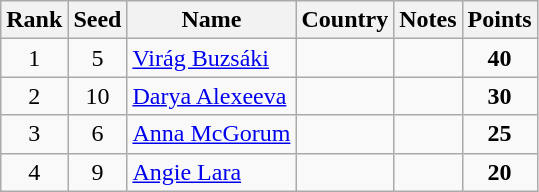<table class="wikitable" style="text-align:center;">
<tr>
<th>Rank</th>
<th>Seed</th>
<th>Name</th>
<th>Country</th>
<th>Notes</th>
<th>Points</th>
</tr>
<tr>
<td>1</td>
<td>5</td>
<td align=left><a href='#'>Virág Buzsáki</a></td>
<td align=left></td>
<td></td>
<td><strong>40</strong></td>
</tr>
<tr>
<td>2</td>
<td>10</td>
<td align=left><a href='#'>Darya Alexeeva</a></td>
<td align=left></td>
<td></td>
<td><strong>30</strong></td>
</tr>
<tr>
<td>3</td>
<td>6</td>
<td align=left><a href='#'>Anna McGorum</a></td>
<td align=left></td>
<td></td>
<td><strong>25</strong></td>
</tr>
<tr>
<td>4</td>
<td>9</td>
<td align=left><a href='#'>Angie Lara</a></td>
<td align=left></td>
<td></td>
<td><strong>20</strong></td>
</tr>
</table>
